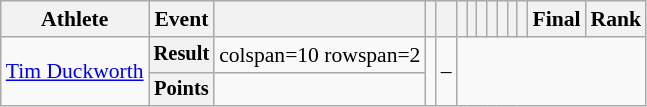<table class="wikitable" style="font-size:90%">
<tr>
<th>Athlete</th>
<th>Event</th>
<th></th>
<th></th>
<th></th>
<th></th>
<th></th>
<th></th>
<th></th>
<th></th>
<th></th>
<th></th>
<th>Final</th>
<th>Rank</th>
</tr>
<tr style=text-align:center>
<td rowspan=2 style=text-align:left><a href='#'>Tim Duckworth</a></td>
<th style="font-size:95%">Result</th>
<td>colspan=10 rowspan=2 </td>
<td rowspan=2></td>
<td rowspan=2>–</td>
</tr>
<tr style=text-align:center>
<th style="font-size:95%">Points</th>
</tr>
</table>
